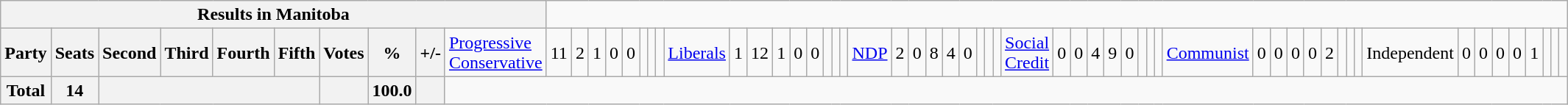<table class="wikitable">
<tr>
<th colspan=11>Results in Manitoba</th>
</tr>
<tr>
<th colspan=2>Party</th>
<th>Seats</th>
<th>Second</th>
<th>Third</th>
<th>Fourth</th>
<th>Fifth</th>
<th>Votes</th>
<th>%</th>
<th>+/-<br></th>
<td><a href='#'>Progressive Conservative</a></td>
<td align="right">11</td>
<td align="right">2</td>
<td align="right">1</td>
<td align="right">0</td>
<td align="right">0</td>
<td align="right"></td>
<td align="right"></td>
<td align="right"><br></td>
<td><a href='#'>Liberals</a></td>
<td align="right">1</td>
<td align="right">12</td>
<td align="right">1</td>
<td align="right">0</td>
<td align="right">0</td>
<td align="right"></td>
<td align="right"></td>
<td align="right"><br></td>
<td><a href='#'>NDP</a></td>
<td align="right">2</td>
<td align="right">0</td>
<td align="right">8</td>
<td align="right">4</td>
<td align="right">0</td>
<td align="right"></td>
<td align="right"></td>
<td align="right"><br></td>
<td><a href='#'>Social Credit</a></td>
<td align="right">0</td>
<td align="right">0</td>
<td align="right">4</td>
<td align="right">9</td>
<td align="right">0</td>
<td align="right"></td>
<td align="right"></td>
<td align="right"><br></td>
<td><a href='#'>Communist</a></td>
<td align="right">0</td>
<td align="right">0</td>
<td align="right">0</td>
<td align="right">0</td>
<td align="right">2</td>
<td align="right"></td>
<td align="right"></td>
<td align="right"><br></td>
<td>Independent</td>
<td align="right">0</td>
<td align="right">0</td>
<td align="right">0</td>
<td align="right">0</td>
<td align="right">1</td>
<td align="right"></td>
<td align="right"></td>
<td align="right"></td>
</tr>
<tr>
<th colspan="2">Total</th>
<th>14</th>
<th colspan="4"></th>
<th></th>
<th>100.0</th>
<th></th>
</tr>
</table>
